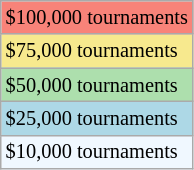<table class=wikitable style=font-size:85%>
<tr style="background:#f88379;">
<td>$100,000 tournaments</td>
</tr>
<tr style="background:#f7e98e;">
<td>$75,000 tournaments</td>
</tr>
<tr style="background:#addfad;">
<td>$50,000 tournaments</td>
</tr>
<tr style="background:lightblue;">
<td>$25,000 tournaments</td>
</tr>
<tr style="background:#f0f8ff;">
<td>$10,000 tournaments</td>
</tr>
</table>
